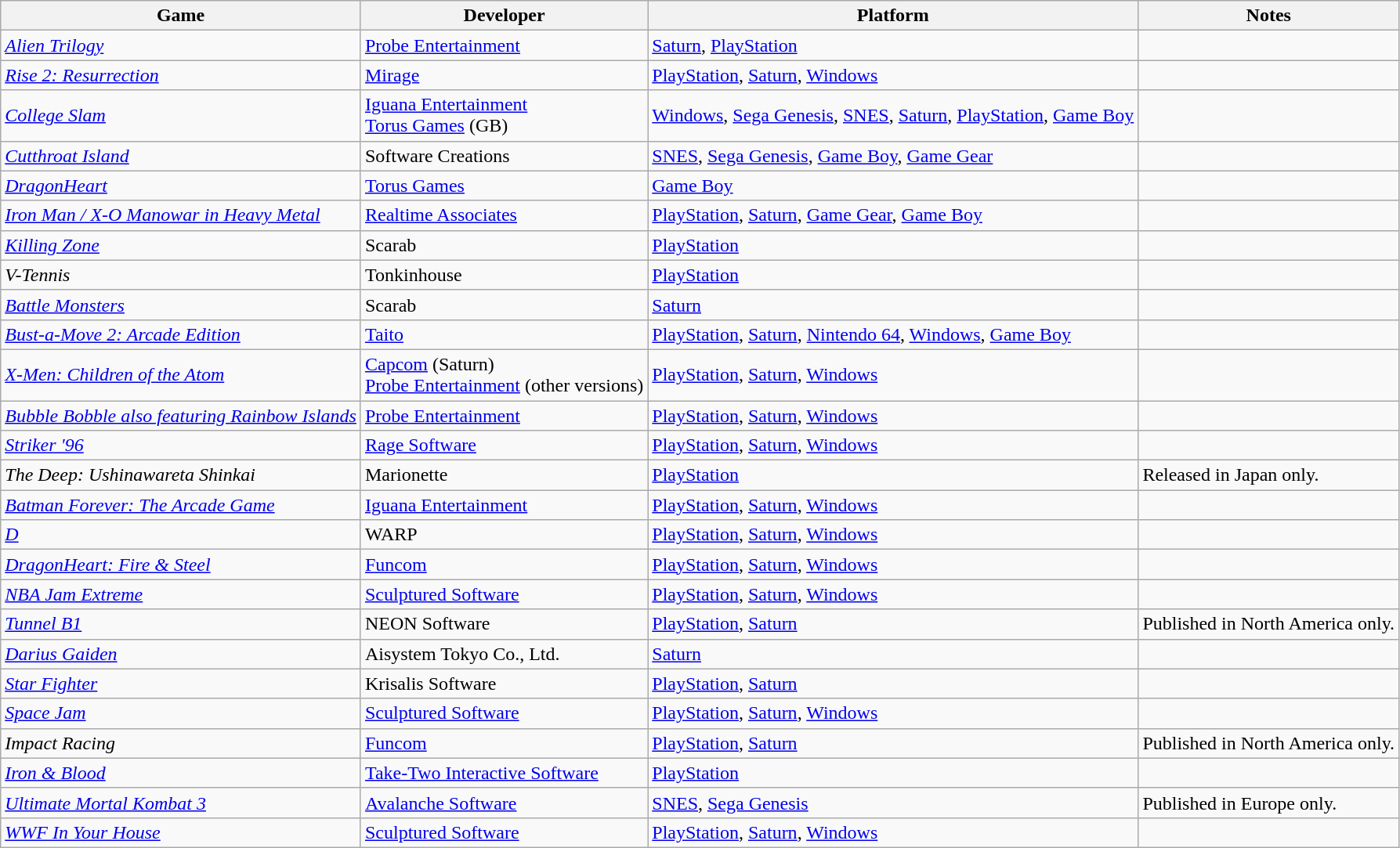<table class="wikitable sortable">
<tr>
<th>Game</th>
<th>Developer</th>
<th>Platform</th>
<th>Notes</th>
</tr>
<tr>
<td><em><a href='#'>Alien Trilogy</a></em></td>
<td><a href='#'>Probe Entertainment</a></td>
<td><a href='#'>Saturn</a>, <a href='#'>PlayStation</a></td>
<td></td>
</tr>
<tr>
<td><em><a href='#'>Rise 2: Resurrection</a></em></td>
<td><a href='#'>Mirage</a></td>
<td><a href='#'>PlayStation</a>, <a href='#'>Saturn</a>, <a href='#'>Windows</a></td>
<td></td>
</tr>
<tr>
<td><em><a href='#'>College Slam</a></em></td>
<td><a href='#'>Iguana Entertainment</a><br><a href='#'>Torus Games</a> (GB)</td>
<td><a href='#'>Windows</a>, <a href='#'>Sega Genesis</a>, <a href='#'>SNES</a>, <a href='#'>Saturn</a>, <a href='#'>PlayStation</a>, <a href='#'>Game Boy</a></td>
<td></td>
</tr>
<tr>
<td><em><a href='#'>Cutthroat Island</a></em></td>
<td>Software Creations</td>
<td><a href='#'>SNES</a>, <a href='#'>Sega Genesis</a>, <a href='#'>Game Boy</a>, <a href='#'>Game Gear</a></td>
<td></td>
</tr>
<tr>
<td><em><a href='#'>DragonHeart</a></em></td>
<td><a href='#'>Torus Games</a></td>
<td><a href='#'>Game Boy</a></td>
<td></td>
</tr>
<tr>
<td><em><a href='#'>Iron Man / X-O Manowar in Heavy Metal</a></em></td>
<td><a href='#'>Realtime Associates</a></td>
<td><a href='#'>PlayStation</a>, <a href='#'>Saturn</a>, <a href='#'>Game Gear</a>, <a href='#'>Game Boy</a></td>
<td></td>
</tr>
<tr>
<td><em><a href='#'>Killing Zone</a></em></td>
<td>Scarab</td>
<td><a href='#'>PlayStation</a></td>
<td></td>
</tr>
<tr>
<td><em>V-Tennis</em></td>
<td>Tonkinhouse</td>
<td><a href='#'>PlayStation</a></td>
<td></td>
</tr>
<tr>
<td><em><a href='#'>Battle Monsters</a></em></td>
<td>Scarab</td>
<td><a href='#'>Saturn</a></td>
<td></td>
</tr>
<tr>
<td><em><a href='#'>Bust-a-Move 2: Arcade Edition</a></em></td>
<td><a href='#'>Taito</a></td>
<td><a href='#'>PlayStation</a>, <a href='#'>Saturn</a>, <a href='#'>Nintendo 64</a>, <a href='#'>Windows</a>, <a href='#'>Game Boy</a></td>
<td></td>
</tr>
<tr>
<td><em><a href='#'>X-Men: Children of the Atom</a></em></td>
<td><a href='#'>Capcom</a> (Saturn)<br><a href='#'>Probe Entertainment</a> (other versions)</td>
<td><a href='#'>PlayStation</a>, <a href='#'>Saturn</a>, <a href='#'>Windows</a></td>
<td></td>
</tr>
<tr>
<td><em><a href='#'>Bubble Bobble also featuring Rainbow Islands</a></em></td>
<td><a href='#'>Probe Entertainment</a></td>
<td><a href='#'>PlayStation</a>, <a href='#'>Saturn</a>, <a href='#'>Windows</a></td>
<td></td>
</tr>
<tr>
<td><em><a href='#'>Striker '96</a></em></td>
<td><a href='#'>Rage Software</a></td>
<td><a href='#'>PlayStation</a>, <a href='#'>Saturn</a>, <a href='#'>Windows</a></td>
<td></td>
</tr>
<tr>
<td><em>The Deep: Ushinawareta Shinkai</em></td>
<td>Marionette</td>
<td><a href='#'>PlayStation</a></td>
<td>Released in Japan only.</td>
</tr>
<tr>
<td><em><a href='#'>Batman Forever: The Arcade Game</a></em></td>
<td><a href='#'>Iguana Entertainment</a></td>
<td><a href='#'>PlayStation</a>, <a href='#'>Saturn</a>, <a href='#'>Windows</a></td>
<td></td>
</tr>
<tr>
<td><em><a href='#'>D</a></em></td>
<td>WARP</td>
<td><a href='#'>PlayStation</a>, <a href='#'>Saturn</a>, <a href='#'>Windows</a></td>
<td></td>
</tr>
<tr>
<td><em><a href='#'>DragonHeart: Fire & Steel</a></em></td>
<td><a href='#'>Funcom</a></td>
<td><a href='#'>PlayStation</a>, <a href='#'>Saturn</a>, <a href='#'>Windows</a></td>
<td></td>
</tr>
<tr>
<td><em><a href='#'>NBA Jam Extreme</a></em></td>
<td><a href='#'>Sculptured Software</a></td>
<td><a href='#'>PlayStation</a>, <a href='#'>Saturn</a>, <a href='#'>Windows</a></td>
<td></td>
</tr>
<tr>
<td><em><a href='#'>Tunnel B1</a></em></td>
<td>NEON Software</td>
<td><a href='#'>PlayStation</a>, <a href='#'>Saturn</a></td>
<td>Published in North America only.</td>
</tr>
<tr>
<td><em><a href='#'>Darius Gaiden</a></em></td>
<td>Aisystem Tokyo Co., Ltd.</td>
<td><a href='#'>Saturn</a></td>
<td></td>
</tr>
<tr>
<td><em><a href='#'>Star Fighter</a></em></td>
<td>Krisalis Software</td>
<td><a href='#'>PlayStation</a>, <a href='#'>Saturn</a></td>
<td></td>
</tr>
<tr>
<td><em><a href='#'>Space Jam</a></em></td>
<td><a href='#'>Sculptured Software</a></td>
<td><a href='#'>PlayStation</a>, <a href='#'>Saturn</a>, <a href='#'>Windows</a></td>
<td></td>
</tr>
<tr>
<td><em>Impact Racing</em></td>
<td><a href='#'>Funcom</a></td>
<td><a href='#'>PlayStation</a>, <a href='#'>Saturn</a></td>
<td>Published in North America only.</td>
</tr>
<tr>
<td><em><a href='#'>Iron & Blood</a></em></td>
<td><a href='#'>Take-Two Interactive Software</a></td>
<td><a href='#'>PlayStation</a></td>
<td></td>
</tr>
<tr>
<td><em><a href='#'>Ultimate Mortal Kombat 3</a></em></td>
<td><a href='#'>Avalanche Software</a></td>
<td><a href='#'>SNES</a>, <a href='#'>Sega Genesis</a></td>
<td>Published in Europe only.</td>
</tr>
<tr>
<td><em><a href='#'>WWF In Your House</a></em></td>
<td><a href='#'>Sculptured Software</a></td>
<td><a href='#'>PlayStation</a>, <a href='#'>Saturn</a>, <a href='#'>Windows</a></td>
<td></td>
</tr>
</table>
